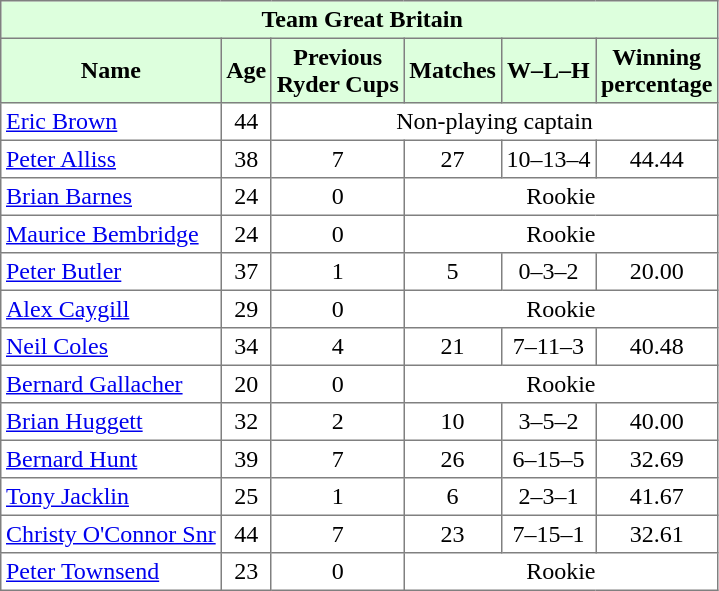<table border="1" cellpadding="3" style="border-collapse: collapse;text-align:center">
<tr style="background:#dfd;">
<td colspan="6"> <strong>Team Great Britain</strong></td>
</tr>
<tr style="background:#dfd;">
<th>Name</th>
<th>Age</th>
<th>Previous<br>Ryder Cups</th>
<th>Matches</th>
<th>W–L–H</th>
<th>Winning<br>percentage</th>
</tr>
<tr>
<td align=left> <a href='#'>Eric Brown</a></td>
<td>44</td>
<td colspan="4">Non-playing captain</td>
</tr>
<tr>
<td align=left> <a href='#'>Peter Alliss</a></td>
<td>38</td>
<td>7</td>
<td>27</td>
<td>10–13–4</td>
<td>44.44</td>
</tr>
<tr>
<td align=left> <a href='#'>Brian Barnes</a></td>
<td>24</td>
<td>0</td>
<td colspan="3">Rookie</td>
</tr>
<tr>
<td align=left> <a href='#'>Maurice Bembridge</a></td>
<td>24</td>
<td>0</td>
<td colspan="3">Rookie</td>
</tr>
<tr>
<td align=left> <a href='#'>Peter Butler</a></td>
<td>37</td>
<td>1</td>
<td>5</td>
<td>0–3–2</td>
<td>20.00</td>
</tr>
<tr>
<td align=left> <a href='#'>Alex Caygill</a></td>
<td>29</td>
<td>0</td>
<td colspan="3">Rookie</td>
</tr>
<tr>
<td align=left> <a href='#'>Neil Coles</a></td>
<td>34</td>
<td>4</td>
<td>21</td>
<td>7–11–3</td>
<td>40.48</td>
</tr>
<tr>
<td align=left> <a href='#'>Bernard Gallacher</a></td>
<td>20</td>
<td>0</td>
<td colspan="3">Rookie</td>
</tr>
<tr>
<td align=left> <a href='#'>Brian Huggett</a></td>
<td>32</td>
<td>2</td>
<td>10</td>
<td>3–5–2</td>
<td>40.00</td>
</tr>
<tr>
<td align=left> <a href='#'>Bernard Hunt</a></td>
<td>39</td>
<td>7</td>
<td>26</td>
<td>6–15–5</td>
<td>32.69</td>
</tr>
<tr>
<td align=left> <a href='#'>Tony Jacklin</a></td>
<td>25</td>
<td>1</td>
<td>6</td>
<td>2–3–1</td>
<td>41.67</td>
</tr>
<tr>
<td align=left> <a href='#'>Christy O'Connor Snr</a></td>
<td>44</td>
<td>7</td>
<td>23</td>
<td>7–15–1</td>
<td>32.61</td>
</tr>
<tr>
<td align=left> <a href='#'>Peter Townsend</a></td>
<td>23</td>
<td>0</td>
<td colspan="3">Rookie</td>
</tr>
</table>
